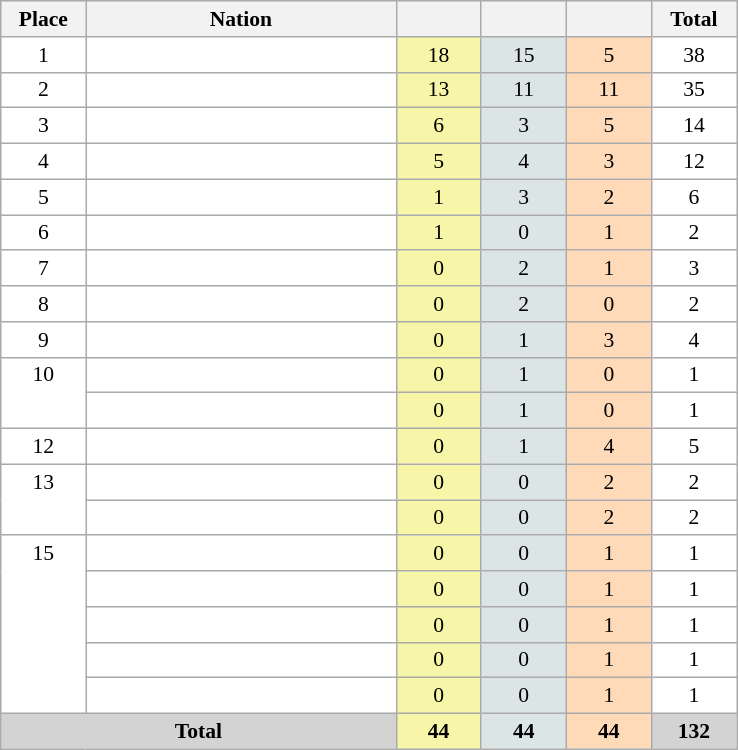<table class=wikitable style="border:1px solid #AAAAAA;font-size:90%">
<tr bgcolor="#EFEFEF">
<th width=50>Place</th>
<th width=200>Nation</th>
<th width=50></th>
<th width=50></th>
<th width=50></th>
<th width=50>Total</th>
</tr>
<tr align="center" valign="top" bgcolor="#FFFFFF">
<td>1</td>
<td align="left"></td>
<td style="background:#F7F6A8;">18</td>
<td style="background:#DCE5E5;">15</td>
<td style="background:#FFDAB9;">5</td>
<td>38</td>
</tr>
<tr align="center" valign="top" bgcolor="#FFFFFF">
<td>2</td>
<td align="left"></td>
<td style="background:#F7F6A8;">13</td>
<td style="background:#DCE5E5;">11</td>
<td style="background:#FFDAB9;">11</td>
<td>35</td>
</tr>
<tr align="center" valign="top" bgcolor="#FFFFFF">
<td>3</td>
<td align="left"></td>
<td style="background:#F7F6A8;">6</td>
<td style="background:#DCE5E5;">3</td>
<td style="background:#FFDAB9;">5</td>
<td>14</td>
</tr>
<tr align="center" valign="top" bgcolor="#FFFFFF">
<td>4</td>
<td align="left"></td>
<td style="background:#F7F6A8;">5</td>
<td style="background:#DCE5E5;">4</td>
<td style="background:#FFDAB9;">3</td>
<td>12</td>
</tr>
<tr align="center" valign="top" bgcolor="#FFFFFF">
<td>5</td>
<td align="left"></td>
<td style="background:#F7F6A8;">1</td>
<td style="background:#DCE5E5;">3</td>
<td style="background:#FFDAB9;">2</td>
<td>6</td>
</tr>
<tr align="center" valign="top" bgcolor="#FFFFFF">
<td>6</td>
<td align="left"></td>
<td style="background:#F7F6A8;">1</td>
<td style="background:#DCE5E5;">0</td>
<td style="background:#FFDAB9;">1</td>
<td>2</td>
</tr>
<tr align="center" valign="top" bgcolor="#FFFFFF">
<td>7</td>
<td align="left"></td>
<td style="background:#F7F6A8;">0</td>
<td style="background:#DCE5E5;">2</td>
<td style="background:#FFDAB9;">1</td>
<td>3</td>
</tr>
<tr align="center" valign="top" bgcolor="#FFFFFF">
<td>8</td>
<td align="left"></td>
<td style="background:#F7F6A8;">0</td>
<td style="background:#DCE5E5;">2</td>
<td style="background:#FFDAB9;">0</td>
<td>2</td>
</tr>
<tr align="center" valign="top" bgcolor="#FFFFFF">
<td>9</td>
<td align="left"></td>
<td style="background:#F7F6A8;">0</td>
<td style="background:#DCE5E5;">1</td>
<td style="background:#FFDAB9;">3</td>
<td>4</td>
</tr>
<tr align="center" valign="top" bgcolor="#FFFFFF">
<td rowspan=2 valign="center">10</td>
<td align="left"></td>
<td style="background:#F7F6A8;">0</td>
<td style="background:#DCE5E5;">1</td>
<td style="background:#FFDAB9;">0</td>
<td>1</td>
</tr>
<tr align="center" valign="top" bgcolor="#FFFFFF">
<td align="left"></td>
<td style="background:#F7F6A8;">0</td>
<td style="background:#DCE5E5;">1</td>
<td style="background:#FFDAB9;">0</td>
<td>1</td>
</tr>
<tr align="center" valign="top" bgcolor="#FFFFFF">
<td>12</td>
<td align="left"></td>
<td style="background:#F7F6A8;">0</td>
<td style="background:#DCE5E5;">1</td>
<td style="background:#FFDAB9;">4</td>
<td>5</td>
</tr>
<tr align="center" valign="top" bgcolor="#FFFFFF">
<td rowspan=2 valign="center">13</td>
<td align="left"></td>
<td style="background:#F7F6A8;">0</td>
<td style="background:#DCE5E5;">0</td>
<td style="background:#FFDAB9;">2</td>
<td>2</td>
</tr>
<tr align="center" valign="top" bgcolor="#FFFFFF">
<td align="left"></td>
<td style="background:#F7F6A8;">0</td>
<td style="background:#DCE5E5;">0</td>
<td style="background:#FFDAB9;">2</td>
<td>2</td>
</tr>
<tr align="center" valign="top" bgcolor="#FFFFFF">
<td rowspan=5 valign="center">15</td>
<td align="left"></td>
<td style="background:#F7F6A8;">0</td>
<td style="background:#DCE5E5;">0</td>
<td style="background:#FFDAB9;">1</td>
<td>1</td>
</tr>
<tr align="center" valign="top" bgcolor="#FFFFFF">
<td align="left"></td>
<td style="background:#F7F6A8;">0</td>
<td style="background:#DCE5E5;">0</td>
<td style="background:#FFDAB9;">1</td>
<td>1</td>
</tr>
<tr align="center" valign="top" bgcolor="#FFFFFF">
<td align="left"></td>
<td style="background:#F7F6A8;">0</td>
<td style="background:#DCE5E5;">0</td>
<td style="background:#FFDAB9;">1</td>
<td>1</td>
</tr>
<tr align="center" valign="top" bgcolor="#FFFFFF">
<td align="left"></td>
<td style="background:#F7F6A8;">0</td>
<td style="background:#DCE5E5;">0</td>
<td style="background:#FFDAB9;">1</td>
<td>1</td>
</tr>
<tr align="center" valign="top" bgcolor="#FFFFFF">
<td align="left"></td>
<td style="background:#F7F6A8;">0</td>
<td style="background:#DCE5E5;">0</td>
<td style="background:#FFDAB9;">1</td>
<td>1</td>
</tr>
<tr align="center">
<td colspan=2 bgcolor=D3D3D3><strong>Total</strong></td>
<td style="background:#F7F6A8;"><strong>44</strong></td>
<td style="background:#DCE5E5;"><strong>44</strong></td>
<td style="background:#FFDAB9;"><strong>44</strong></td>
<td bgcolor=D3D3D3><strong>132</strong></td>
</tr>
</table>
